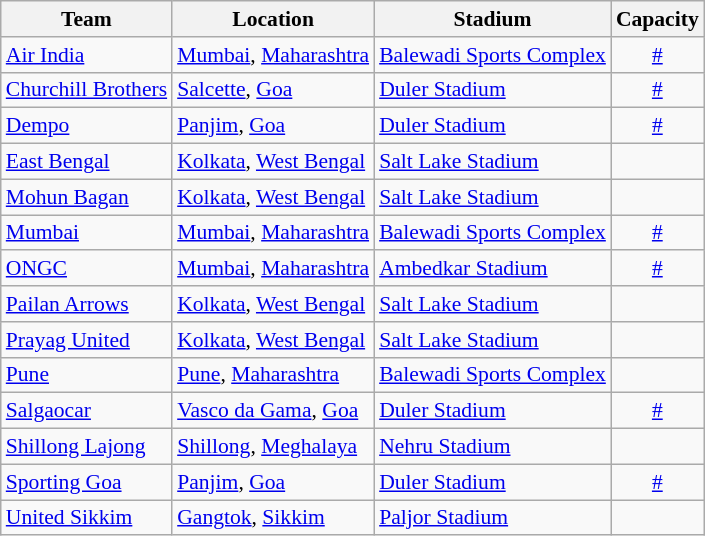<table class="wikitable sortable" border="1" style="font-size:90%;">
<tr>
<th>Team</th>
<th>Location</th>
<th>Stadium</th>
<th>Capacity</th>
</tr>
<tr>
<td><a href='#'>Air India</a></td>
<td><a href='#'>Mumbai</a>, <a href='#'>Maharashtra</a></td>
<td><a href='#'>Balewadi Sports Complex</a></td>
<td style="text-align:center;"> <a href='#'>#</a></td>
</tr>
<tr>
<td><a href='#'>Churchill Brothers</a></td>
<td><a href='#'>Salcette</a>, <a href='#'>Goa</a></td>
<td><a href='#'>Duler Stadium</a></td>
<td style="text-align:center;"> <a href='#'>#</a></td>
</tr>
<tr>
<td><a href='#'>Dempo</a></td>
<td><a href='#'>Panjim</a>, <a href='#'>Goa</a></td>
<td><a href='#'>Duler Stadium</a></td>
<td style="text-align:center;"> <a href='#'>#</a></td>
</tr>
<tr>
<td><a href='#'>East Bengal</a></td>
<td><a href='#'>Kolkata</a>, <a href='#'>West Bengal</a></td>
<td><a href='#'>Salt Lake Stadium</a></td>
<td style="text-align:center;"></td>
</tr>
<tr>
<td><a href='#'>Mohun Bagan</a></td>
<td><a href='#'>Kolkata</a>, <a href='#'>West Bengal</a></td>
<td><a href='#'>Salt Lake Stadium</a></td>
<td style="text-align:center;"></td>
</tr>
<tr>
<td><a href='#'>Mumbai</a></td>
<td><a href='#'>Mumbai</a>, <a href='#'>Maharashtra</a></td>
<td><a href='#'>Balewadi Sports Complex</a></td>
<td style="text-align:center;"> <a href='#'>#</a></td>
</tr>
<tr>
<td><a href='#'>ONGC</a></td>
<td><a href='#'>Mumbai</a>, <a href='#'>Maharashtra</a></td>
<td><a href='#'>Ambedkar Stadium</a></td>
<td style="text-align:center;"> <a href='#'>#</a></td>
</tr>
<tr>
<td><a href='#'>Pailan Arrows</a></td>
<td><a href='#'>Kolkata</a>, <a href='#'>West Bengal</a></td>
<td><a href='#'>Salt Lake Stadium</a></td>
<td style="text-align:center;"></td>
</tr>
<tr>
<td><a href='#'>Prayag United</a></td>
<td><a href='#'>Kolkata</a>, <a href='#'>West Bengal</a></td>
<td><a href='#'>Salt Lake Stadium</a></td>
<td style="text-align:center;"></td>
</tr>
<tr>
<td><a href='#'>Pune</a></td>
<td><a href='#'>Pune</a>, <a href='#'>Maharashtra</a></td>
<td><a href='#'>Balewadi Sports Complex</a></td>
<td style="text-align:center;"></td>
</tr>
<tr>
<td><a href='#'>Salgaocar</a></td>
<td><a href='#'>Vasco da Gama</a>, <a href='#'>Goa</a></td>
<td><a href='#'>Duler Stadium</a></td>
<td style="text-align:center;"> <a href='#'>#</a></td>
</tr>
<tr>
<td><a href='#'>Shillong Lajong</a></td>
<td><a href='#'>Shillong</a>, <a href='#'>Meghalaya</a></td>
<td><a href='#'>Nehru Stadium</a></td>
<td style="text-align:center;"></td>
</tr>
<tr>
<td><a href='#'>Sporting Goa</a></td>
<td><a href='#'>Panjim</a>, <a href='#'>Goa</a></td>
<td><a href='#'>Duler Stadium</a></td>
<td style="text-align:center;"> <a href='#'>#</a></td>
</tr>
<tr>
<td><a href='#'>United Sikkim</a></td>
<td><a href='#'>Gangtok</a>, <a href='#'>Sikkim</a></td>
<td><a href='#'>Paljor Stadium</a></td>
<td style="text-align:center;"></td>
</tr>
</table>
